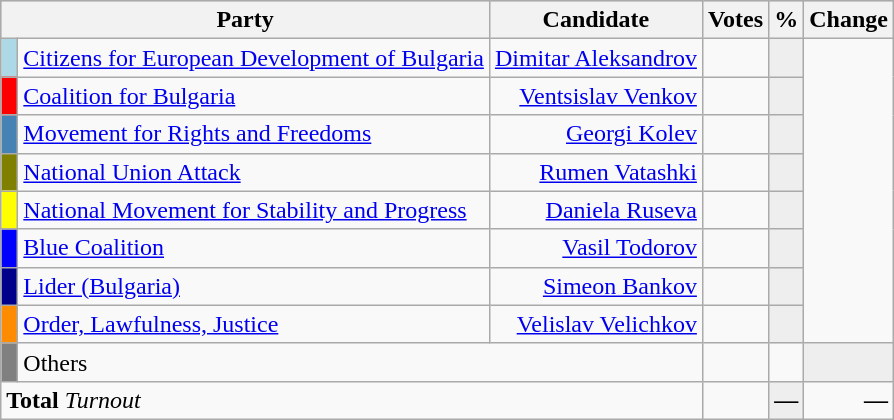<table class="wikitable" border="1">
<tr style="background-color:#C9C9C9">
<th align=left colspan=2 valign=top>Party</th>
<th align-right>Candidate</th>
<th align-right>Votes</th>
<th align=right>%</th>
<th align=right>Change</th>
</tr>
<tr>
<td bgcolor="lightblue"> </td>
<td align=left><a href='#'>Citizens for European Development of Bulgaria</a></td>
<td align=right><a href='#'>Dimitar Aleksandrov</a></td>
<td align=right></td>
<td align=right style="background-color:#EEEEEE"></td>
</tr>
<tr>
<td bgcolor="red"> </td>
<td align=left><a href='#'>Coalition for Bulgaria</a></td>
<td align=right><a href='#'>Ventsislav Venkov</a></td>
<td align=right></td>
<td align=right style="background-color:#EEEEEE"></td>
</tr>
<tr>
<td bgcolor="#4682B4"> </td>
<td align=left><a href='#'>Movement for Rights and Freedoms</a></td>
<td align=right><a href='#'>Georgi Kolev</a></td>
<td align=right></td>
<td align=right style="background-color:#EEEEEE"></td>
</tr>
<tr>
<td bgcolor="#808000"> </td>
<td align=left><a href='#'>National Union Attack</a></td>
<td align=right><a href='#'>Rumen Vatashki</a></td>
<td align=right></td>
<td align=right style="background-color:#EEEEEE"></td>
</tr>
<tr>
<td bgcolor="yellow"> </td>
<td align=left><a href='#'>National Movement for Stability and Progress</a></td>
<td align=right><a href='#'>Daniela Ruseva</a></td>
<td align=right></td>
<td align=right style="background-color:#EEEEEE"></td>
</tr>
<tr>
<td bgcolor="blue"> </td>
<td align=left><a href='#'>Blue Coalition</a></td>
<td align=right><a href='#'>Vasil Todorov</a></td>
<td align=right></td>
<td align=right style="background-color:#EEEEEE"></td>
</tr>
<tr>
<td bgcolor="darkblue"> </td>
<td align=left><a href='#'>Lider (Bulgaria)</a></td>
<td align=right><a href='#'>Simeon Bankov</a></td>
<td align=right></td>
<td align=right style="background-color:#EEEEEE"></td>
</tr>
<tr>
<td bgcolor="darkorange"> </td>
<td align=left><a href='#'>Order, Lawfulness, Justice</a></td>
<td align=right><a href='#'>Velislav Velichkov</a></td>
<td align=right></td>
<td align=right style="background-color:#EEEEEE"></td>
</tr>
<tr>
<td bgcolor="grey"> </td>
<td align=left colspan=2>Others</td>
<td align=right></td>
<td align=right></td>
<td align=right style="background-color:#EEEEEE"></td>
</tr>
<tr>
<td align=left colspan=3><strong>Total</strong>      <em> Turnout</em></td>
<td align=right></td>
<td align=right style="background-color:#EEEEEE"><strong>—</strong></td>
<td align=right><strong>—</strong></td>
</tr>
</table>
